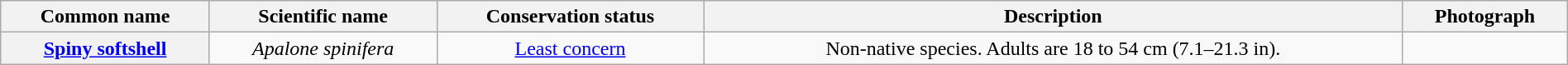<table class="wikitable sortable" style="width:100%; text-align:center; font-size:100%">
<tr>
<th scope="col">Common name</th>
<th scope="col">Scientific name</th>
<th scope="col">Conservation status</th>
<th scope="col" class="unsortable">Description</th>
<th scope="col" class="unsortable">Photograph</th>
</tr>
<tr>
<th scope="row"><a href='#'>Spiny softshell</a></th>
<td><em>Apalone spinifera</em></td>
<td><a href='#'>Least concern</a></td>
<td>Non-native species. Adults are 18 to 54 cm (7.1–21.3 in).</td>
<td></td>
</tr>
</table>
